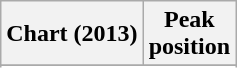<table class="wikitable sortable">
<tr>
<th>Chart (2013)</th>
<th>Peak<br>position</th>
</tr>
<tr>
</tr>
<tr>
</tr>
</table>
